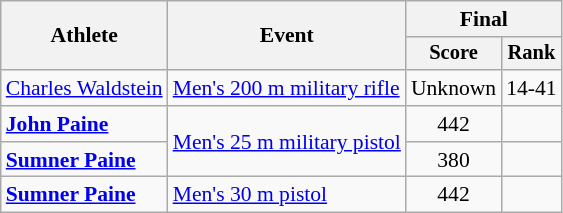<table class="wikitable" style="font-size:90%">
<tr>
<th rowspan="2">Athlete</th>
<th rowspan="2">Event</th>
<th colspan=2>Final</th>
</tr>
<tr style="font-size:95%">
<th>Score</th>
<th>Rank</th>
</tr>
<tr align=center>
<td align=left><a href='#'>Charles Waldstein</a></td>
<td align=left><a href='#'>Men's 200 m military rifle</a></td>
<td>Unknown</td>
<td>14-41</td>
</tr>
<tr align=center>
<td align=left><strong><a href='#'>John Paine</a></strong></td>
<td align=left rowspan=2><a href='#'>Men's 25 m military pistol</a></td>
<td>442</td>
<td></td>
</tr>
<tr align=center>
<td align=left><strong><a href='#'>Sumner Paine</a></strong></td>
<td>380</td>
<td></td>
</tr>
<tr align=center>
<td align=left><strong><a href='#'>Sumner Paine</a></strong></td>
<td align=left><a href='#'>Men's 30 m pistol</a></td>
<td>442</td>
<td></td>
</tr>
</table>
